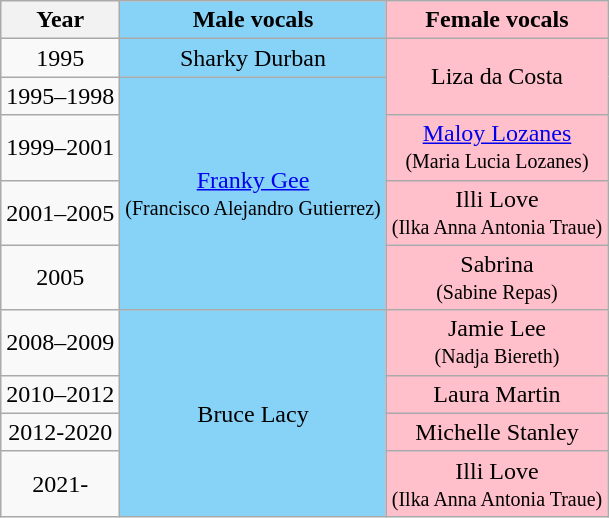<table class="wikitable" style="text-align:center;">
<tr>
<th>Year</th>
<th style="background:#87D3F8;">Male vocals</th>
<th style="background:pink;">Female vocals</th>
</tr>
<tr>
<td>1995</td>
<td style="background:#87D3F8;">Sharky Durban</td>
<td rowspan="2" style="background:pink;">Liza da Costa</td>
</tr>
<tr>
<td>1995–1998</td>
<td rowspan="4" style="background:#87D3F8;"><a href='#'>Franky Gee</a><br><small>(Francisco Alejandro Gutierrez)</small></td>
</tr>
<tr>
<td>1999–2001</td>
<td style="background:pink;"><a href='#'>Maloy Lozanes</a><br><small>(Maria Lucia Lozanes)</small></td>
</tr>
<tr>
<td>2001–2005</td>
<td style="background:pink;">Illi Love<br><small>(Ilka Anna Antonia Traue)</small></td>
</tr>
<tr>
<td>2005</td>
<td style="background:pink;">Sabrina<br><small>(Sabine Repas)</small></td>
</tr>
<tr>
<td>2008–2009</td>
<td rowspan="4" style="background:#87D3F8;">Bruce Lacy</td>
<td style="background:pink;">Jamie Lee<br><small>(Nadja Biereth)</small></td>
</tr>
<tr>
<td>2010–2012</td>
<td style="background:pink;">Laura Martin</td>
</tr>
<tr>
<td>2012-2020</td>
<td style="background:pink;">Michelle Stanley</td>
</tr>
<tr>
<td>2021-</td>
<td style="background:pink;">Illi Love<br><small>(Ilka Anna Antonia Traue)</small></td>
</tr>
</table>
